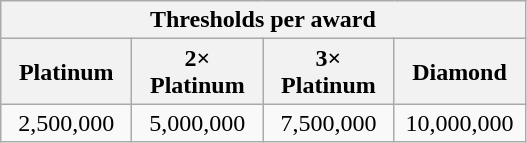<table class=wikitable>
<tr>
<th colspan="4">Thresholds per award</th>
</tr>
<tr>
<th>Platinum</th>
<th>2× Platinum</th>
<th>3× Platinum</th>
<th>Diamond</th>
</tr>
<tr>
<td align="center" width="80">2,500,000</td>
<td align="center" width="80">5,000,000</td>
<td align="center" width="80">7,500,000</td>
<td align="center" width="80">10,000,000</td>
</tr>
</table>
